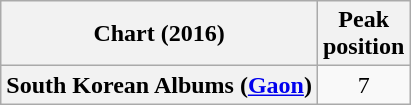<table class="wikitable plainrowheaders sortable" border="1" style="text-align:center;">
<tr>
<th scope="col">Chart (2016)</th>
<th scope="col">Peak<br>position</th>
</tr>
<tr>
<th scope="row">South Korean Albums (<a href='#'>Gaon</a>)</th>
<td>7</td>
</tr>
</table>
